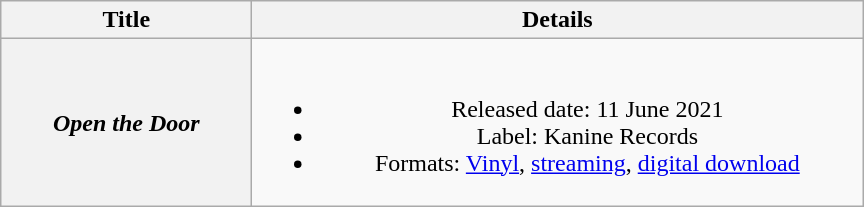<table class="wikitable plainrowheaders" style="text-align:center;">
<tr>
<th scope="col" rowspan="1" style="width:10em;">Title</th>
<th scope="col" rowspan="1" style="width:25em;">Details</th>
</tr>
<tr>
<th scope="row"><em>Open the Door</em></th>
<td><br><ul><li>Released date: 11 June 2021</li><li>Label: Kanine Records</li><li>Formats: <a href='#'>Vinyl</a>, <a href='#'>streaming</a>, <a href='#'>digital download</a></li></ul></td>
</tr>
</table>
